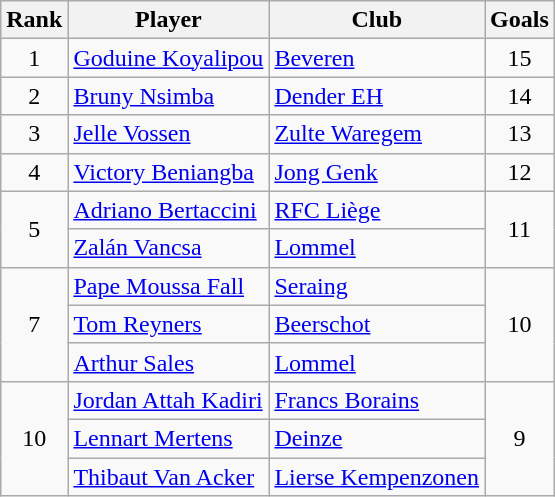<table class="wikitable" style="text-align:center">
<tr>
<th>Rank</th>
<th>Player</th>
<th>Club</th>
<th>Goals</th>
</tr>
<tr>
<td rowspan=1>1</td>
<td align="left"> <a href='#'>Goduine Koyalipou</a></td>
<td align="left"><a href='#'>Beveren</a></td>
<td rowspan=1>15</td>
</tr>
<tr>
<td rowspan=1>2</td>
<td align="left"> <a href='#'>Bruny Nsimba</a></td>
<td align="left"><a href='#'>Dender EH</a></td>
<td rowspan=1>14</td>
</tr>
<tr>
<td rowspan=1>3</td>
<td align="left"> <a href='#'>Jelle Vossen</a></td>
<td align="left"><a href='#'>Zulte Waregem</a></td>
<td rowspan=1>13</td>
</tr>
<tr>
<td rowspan=1>4</td>
<td align="left"> <a href='#'>Victory Beniangba</a></td>
<td align="left"><a href='#'>Jong Genk</a></td>
<td rowspan=1>12</td>
</tr>
<tr>
<td rowspan=2>5</td>
<td align="left"> <a href='#'>Adriano Bertaccini</a></td>
<td align="left"><a href='#'>RFC Liège</a></td>
<td rowspan=2>11</td>
</tr>
<tr>
<td align="left"> <a href='#'>Zalán Vancsa</a></td>
<td align="left"><a href='#'>Lommel</a></td>
</tr>
<tr>
<td rowspan=3>7</td>
<td align="left"> <a href='#'>Pape Moussa Fall</a></td>
<td align="left"><a href='#'>Seraing</a></td>
<td rowspan=3>10</td>
</tr>
<tr>
<td align="left"> <a href='#'>Tom Reyners</a></td>
<td align="left"><a href='#'>Beerschot</a></td>
</tr>
<tr>
<td align="left"> <a href='#'>Arthur Sales</a></td>
<td align="left"><a href='#'>Lommel</a></td>
</tr>
<tr>
<td rowspan=3>10</td>
<td align="left"> <a href='#'>Jordan Attah Kadiri</a></td>
<td align="left"><a href='#'>Francs Borains</a></td>
<td rowspan=3>9</td>
</tr>
<tr>
<td align="left"> <a href='#'>Lennart Mertens</a></td>
<td align="left"><a href='#'>Deinze</a></td>
</tr>
<tr>
<td align="left"> <a href='#'>Thibaut Van Acker</a></td>
<td align="left"><a href='#'>Lierse Kempenzonen</a></td>
</tr>
</table>
